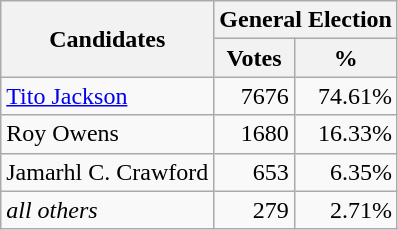<table class=wikitable>
<tr>
<th colspan=1 rowspan=2><strong>Candidates</strong></th>
<th colspan=2><strong>General Election</strong></th>
</tr>
<tr>
<th>Votes</th>
<th>%</th>
</tr>
<tr>
<td><a href='#'>Tito Jackson</a></td>
<td align="right">7676</td>
<td align="right">74.61%</td>
</tr>
<tr>
<td>Roy Owens</td>
<td align="right">1680</td>
<td align="right">16.33%</td>
</tr>
<tr>
<td>Jamarhl C. Crawford</td>
<td align="right">653</td>
<td align="right">6.35%</td>
</tr>
<tr>
<td><em>all others</em></td>
<td align="right">279</td>
<td align="right">2.71%</td>
</tr>
</table>
